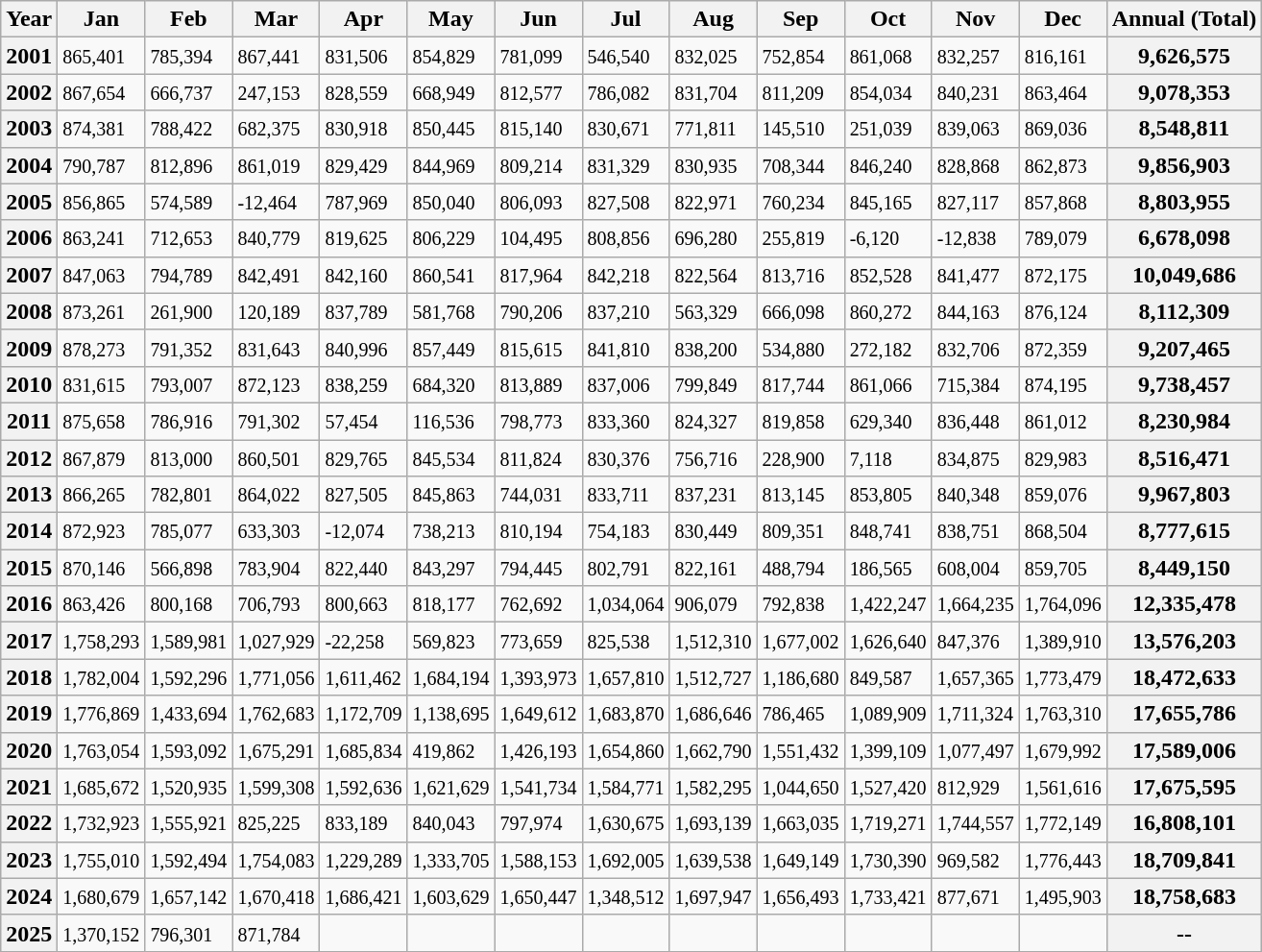<table class="wikitable">
<tr>
<th>Year</th>
<th>Jan</th>
<th>Feb</th>
<th>Mar</th>
<th>Apr</th>
<th>May</th>
<th>Jun</th>
<th>Jul</th>
<th>Aug</th>
<th>Sep</th>
<th>Oct</th>
<th>Nov</th>
<th>Dec</th>
<th>Annual (Total)</th>
</tr>
<tr>
<th>2001</th>
<td><small>865,401</small></td>
<td><small>785,394</small></td>
<td><small>867,441</small></td>
<td><small>831,506</small></td>
<td><small>854,829</small></td>
<td><small>781,099</small></td>
<td><small>546,540</small></td>
<td><small>832,025</small></td>
<td><small>752,854</small></td>
<td><small>861,068</small></td>
<td><small>832,257</small></td>
<td><small>816,161</small></td>
<th>9,626,575</th>
</tr>
<tr>
<th>2002</th>
<td><small>867,654</small></td>
<td><small>666,737</small></td>
<td><small>247,153</small></td>
<td><small>828,559</small></td>
<td><small>668,949</small></td>
<td><small>812,577</small></td>
<td><small>786,082</small></td>
<td><small>831,704</small></td>
<td><small>811,209</small></td>
<td><small>854,034</small></td>
<td><small>840,231</small></td>
<td><small>863,464</small></td>
<th>9,078,353</th>
</tr>
<tr>
<th>2003</th>
<td><small>874,381</small></td>
<td><small>788,422</small></td>
<td><small>682,375</small></td>
<td><small>830,918</small></td>
<td><small>850,445</small></td>
<td><small>815,140</small></td>
<td><small>830,671</small></td>
<td><small>771,811</small></td>
<td><small>145,510</small></td>
<td><small>251,039</small></td>
<td><small>839,063</small></td>
<td><small>869,036</small></td>
<th>8,548,811</th>
</tr>
<tr>
<th>2004</th>
<td><small>790,787</small></td>
<td><small>812,896</small></td>
<td><small>861,019</small></td>
<td><small>829,429</small></td>
<td><small>844,969</small></td>
<td><small>809,214</small></td>
<td><small>831,329</small></td>
<td><small>830,935</small></td>
<td><small>708,344</small></td>
<td><small>846,240</small></td>
<td><small>828,868</small></td>
<td><small>862,873</small></td>
<th>9,856,903</th>
</tr>
<tr>
<th>2005</th>
<td><small>856,865</small></td>
<td><small>574,589</small></td>
<td><small>-12,464</small></td>
<td><small>787,969</small></td>
<td><small>850,040</small></td>
<td><small>806,093</small></td>
<td><small>827,508</small></td>
<td><small>822,971</small></td>
<td><small>760,234</small></td>
<td><small>845,165</small></td>
<td><small>827,117</small></td>
<td><small>857,868</small></td>
<th>8,803,955</th>
</tr>
<tr>
<th>2006</th>
<td><small>863,241</small></td>
<td><small>712,653</small></td>
<td><small>840,779</small></td>
<td><small>819,625</small></td>
<td><small>806,229</small></td>
<td><small>104,495</small></td>
<td><small>808,856</small></td>
<td><small>696,280</small></td>
<td><small>255,819</small></td>
<td><small>-6,120</small></td>
<td><small>-12,838</small></td>
<td><small>789,079</small></td>
<th>6,678,098</th>
</tr>
<tr>
<th>2007</th>
<td><small>847,063</small></td>
<td><small>794,789</small></td>
<td><small>842,491</small></td>
<td><small>842,160</small></td>
<td><small>860,541</small></td>
<td><small>817,964</small></td>
<td><small>842,218</small></td>
<td><small>822,564</small></td>
<td><small>813,716</small></td>
<td><small>852,528</small></td>
<td><small>841,477</small></td>
<td><small>872,175</small></td>
<th>10,049,686</th>
</tr>
<tr>
<th>2008</th>
<td><small>873,261</small></td>
<td><small>261,900</small></td>
<td><small>120,189</small></td>
<td><small>837,789</small></td>
<td><small>581,768</small></td>
<td><small>790,206</small></td>
<td><small>837,210</small></td>
<td><small>563,329</small></td>
<td><small>666,098</small></td>
<td><small>860,272</small></td>
<td><small>844,163</small></td>
<td><small>876,124</small></td>
<th>8,112,309</th>
</tr>
<tr>
<th>2009</th>
<td><small>878,273</small></td>
<td><small>791,352</small></td>
<td><small>831,643</small></td>
<td><small>840,996</small></td>
<td><small>857,449</small></td>
<td><small>815,615</small></td>
<td><small>841,810</small></td>
<td><small>838,200</small></td>
<td><small>534,880</small></td>
<td><small>272,182</small></td>
<td><small>832,706</small></td>
<td><small>872,359</small></td>
<th>9,207,465</th>
</tr>
<tr>
<th>2010</th>
<td><small>831,615</small></td>
<td><small>793,007</small></td>
<td><small>872,123</small></td>
<td><small>838,259</small></td>
<td><small>684,320</small></td>
<td><small>813,889</small></td>
<td><small>837,006</small></td>
<td><small>799,849</small></td>
<td><small>817,744</small></td>
<td><small>861,066</small></td>
<td><small>715,384</small></td>
<td><small>874,195</small></td>
<th>9,738,457</th>
</tr>
<tr>
<th>2011</th>
<td><small>875,658</small></td>
<td><small>786,916</small></td>
<td><small>791,302</small></td>
<td><small>57,454</small></td>
<td><small>116,536</small></td>
<td><small>798,773</small></td>
<td><small>833,360</small></td>
<td><small>824,327</small></td>
<td><small>819,858</small></td>
<td><small>629,340</small></td>
<td><small>836,448</small></td>
<td><small>861,012</small></td>
<th>8,230,984</th>
</tr>
<tr>
<th>2012</th>
<td><small>867,879</small></td>
<td><small>813,000</small></td>
<td><small>860,501</small></td>
<td><small>829,765</small></td>
<td><small>845,534</small></td>
<td><small>811,824</small></td>
<td><small>830,376</small></td>
<td><small>756,716</small></td>
<td><small>228,900</small></td>
<td><small>7,118</small></td>
<td><small>834,875</small></td>
<td><small>829,983</small></td>
<th>8,516,471</th>
</tr>
<tr>
<th>2013</th>
<td><small>866,265</small></td>
<td><small>782,801</small></td>
<td><small>864,022</small></td>
<td><small>827,505</small></td>
<td><small>845,863</small></td>
<td><small>744,031</small></td>
<td><small>833,711</small></td>
<td><small>837,231</small></td>
<td><small>813,145</small></td>
<td><small>853,805</small></td>
<td><small>840,348</small></td>
<td><small>859,076</small></td>
<th>9,967,803</th>
</tr>
<tr>
<th>2014</th>
<td><small>872,923</small></td>
<td><small>785,077</small></td>
<td><small>633,303</small></td>
<td><small>-12,074</small></td>
<td><small>738,213</small></td>
<td><small>810,194</small></td>
<td><small>754,183</small></td>
<td><small>830,449</small></td>
<td><small>809,351</small></td>
<td><small>848,741</small></td>
<td><small>838,751</small></td>
<td><small>868,504</small></td>
<th>8,777,615</th>
</tr>
<tr>
<th>2015</th>
<td><small>870,146</small></td>
<td><small>566,898</small></td>
<td><small>783,904</small></td>
<td><small>822,440</small></td>
<td><small>843,297</small></td>
<td><small>794,445</small></td>
<td><small>802,791</small></td>
<td><small>822,161</small></td>
<td><small>488,794</small></td>
<td><small>186,565</small></td>
<td><small>608,004</small></td>
<td><small>859,705</small></td>
<th>8,449,150</th>
</tr>
<tr>
<th>2016</th>
<td><small>863,426</small></td>
<td><small>800,168</small></td>
<td><small>706,793</small></td>
<td><small>800,663</small></td>
<td><small>818,177</small></td>
<td><small>762,692</small></td>
<td><small>1,034,064</small></td>
<td><small>906,079</small></td>
<td><small>792,838</small></td>
<td><small>1,422,247</small></td>
<td><small>1,664,235</small></td>
<td><small>1,764,096</small></td>
<th>12,335,478</th>
</tr>
<tr>
<th>2017</th>
<td><small>1,758,293</small></td>
<td><small>1,589,981</small></td>
<td><small>1,027,929</small></td>
<td><small>-22,258</small></td>
<td><small>569,823</small></td>
<td><small>773,659</small></td>
<td><small>825,538</small></td>
<td><small>1,512,310</small></td>
<td><small>1,677,002</small></td>
<td><small>1,626,640</small></td>
<td><small>847,376</small></td>
<td><small>1,389,910</small></td>
<th>13,576,203</th>
</tr>
<tr>
<th>2018</th>
<td><small>1,782,004</small></td>
<td><small>1,592,296</small></td>
<td><small>1,771,056</small></td>
<td><small>1,611,462</small></td>
<td><small>1,684,194</small></td>
<td><small>1,393,973</small></td>
<td><small>1,657,810</small></td>
<td><small>1,512,727</small></td>
<td><small>1,186,680</small></td>
<td><small>849,587</small></td>
<td><small>1,657,365</small></td>
<td><small>1,773,479</small></td>
<th>18,472,633</th>
</tr>
<tr>
<th>2019</th>
<td><small>1,776,869</small></td>
<td><small>1,433,694</small></td>
<td><small>1,762,683</small></td>
<td><small>1,172,709</small></td>
<td><small>1,138,695</small></td>
<td><small>1,649,612</small></td>
<td><small>1,683,870</small></td>
<td><small>1,686,646</small></td>
<td><small>786,465</small></td>
<td><small>1,089,909</small></td>
<td><small>1,711,324</small></td>
<td><small>1,763,310</small></td>
<th>17,655,786</th>
</tr>
<tr>
<th>2020</th>
<td><small>1,763,054</small></td>
<td><small>1,593,092</small></td>
<td><small>1,675,291</small></td>
<td><small>1,685,834</small></td>
<td><small>419,862</small></td>
<td><small>1,426,193</small></td>
<td><small>1,654,860</small></td>
<td><small>1,662,790</small></td>
<td><small>1,551,432</small></td>
<td><small>1,399,109</small></td>
<td><small>1,077,497</small></td>
<td><small>1,679,992</small></td>
<th>17,589,006</th>
</tr>
<tr>
<th>2021</th>
<td><small>1,685,672</small></td>
<td><small>1,520,935</small></td>
<td><small>1,599,308</small></td>
<td><small>1,592,636</small></td>
<td><small>1,621,629</small></td>
<td><small>1,541,734</small></td>
<td><small>1,584,771</small></td>
<td><small>1,582,295</small></td>
<td><small>1,044,650</small></td>
<td><small>1,527,420</small></td>
<td><small>812,929</small></td>
<td><small>1,561,616</small></td>
<th>17,675,595</th>
</tr>
<tr>
<th>2022</th>
<td><small>1,732,923</small></td>
<td><small>1,555,921</small></td>
<td><small>825,225</small></td>
<td><small>833,189</small></td>
<td><small>840,043</small></td>
<td><small>797,974</small></td>
<td><small>1,630,675</small></td>
<td><small>1,693,139</small></td>
<td><small>1,663,035</small></td>
<td><small>1,719,271</small></td>
<td><small>1,744,557</small></td>
<td><small>1,772,149</small></td>
<th>16,808,101</th>
</tr>
<tr>
<th>2023</th>
<td><small>1,755,010</small></td>
<td><small>1,592,494</small></td>
<td><small>1,754,083</small></td>
<td><small>1,229,289</small></td>
<td><small>1,333,705</small></td>
<td><small>1,588,153</small></td>
<td><small>1,692,005</small></td>
<td><small>1,639,538</small></td>
<td><small>1,649,149</small></td>
<td><small>1,730,390</small></td>
<td><small>969,582</small></td>
<td><small>1,776,443</small></td>
<th>18,709,841</th>
</tr>
<tr>
<th>2024</th>
<td><small>1,680,679</small></td>
<td><small>1,657,142</small></td>
<td><small>1,670,418</small></td>
<td><small>1,686,421</small></td>
<td><small>1,603,629</small></td>
<td><small>1,650,447</small></td>
<td><small>1,348,512</small></td>
<td><small>1,697,947</small></td>
<td><small>1,656,493</small></td>
<td><small>1,733,421</small></td>
<td><small>877,671</small></td>
<td><small>1,495,903</small></td>
<th>18,758,683</th>
</tr>
<tr>
<th>2025</th>
<td><small>1,370,152</small></td>
<td><small>796,301</small></td>
<td><small>871,784</small></td>
<td><small></small></td>
<td><small></small></td>
<td><small></small></td>
<td><small></small></td>
<td><small></small></td>
<td><small></small></td>
<td><small></small></td>
<td><small></small></td>
<td><small></small></td>
<th>--</th>
</tr>
<tr>
</tr>
</table>
